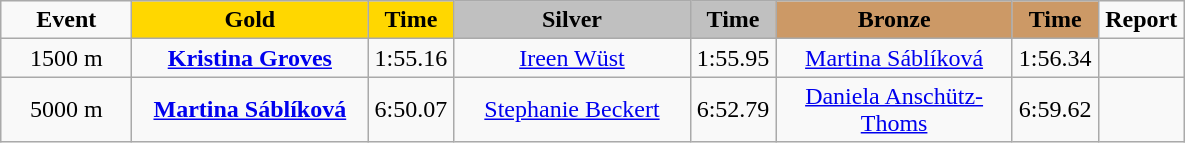<table class="wikitable">
<tr>
<td width="80" align="center"><strong>Event</strong></td>
<td width="150" bgcolor="gold" align="center"><strong>Gold</strong></td>
<td width="50" bgcolor="gold" align="center"><strong>Time</strong></td>
<td width="150" bgcolor="silver" align="center"><strong>Silver</strong></td>
<td width="50" bgcolor="silver" align="center"><strong>Time</strong></td>
<td width="150" bgcolor="#CC9966" align="center"><strong>Bronze</strong></td>
<td width="50" bgcolor="#CC9966" align="center"><strong>Time</strong></td>
<td width="50" align="center"><strong>Report</strong></td>
</tr>
<tr>
<td align="center">1500 m</td>
<td align="center"><strong><a href='#'>Kristina Groves</a></strong><br><small></small></td>
<td align="center">1:55.16</td>
<td align="center"><a href='#'>Ireen Wüst</a><br><small></small></td>
<td align="center">1:55.95</td>
<td align="center"><a href='#'>Martina Sáblíková</a><br><small></small></td>
<td align="center">1:56.34</td>
<td align="center"></td>
</tr>
<tr>
<td align="center">5000 m</td>
<td align="center"><strong><a href='#'>Martina Sáblíková</a></strong><br><small></small></td>
<td align="center">6:50.07</td>
<td align="center"><a href='#'>Stephanie Beckert</a><br><small></small></td>
<td align="center">6:52.79</td>
<td align="center"><a href='#'>Daniela Anschütz-Thoms</a><br><small></small></td>
<td align="center">6:59.62</td>
<td align="center"></td>
</tr>
</table>
